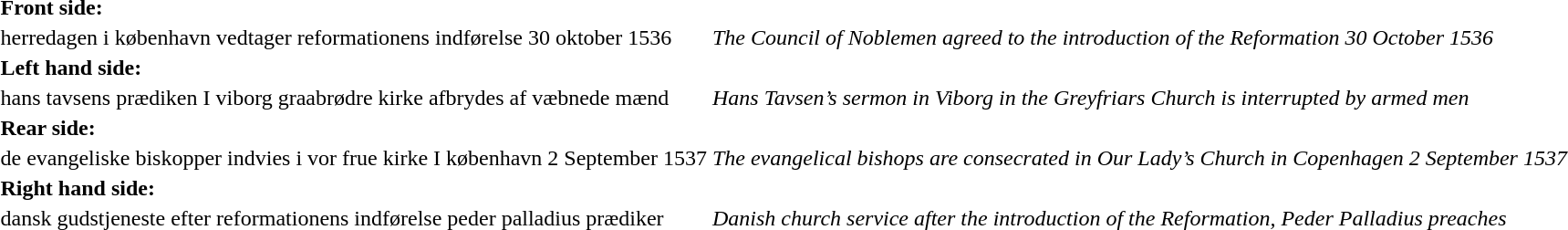<table>
<tr>
<td><strong>Front side:</strong></td>
</tr>
<tr>
<td>herredagen i københavn vedtager reformationens indførelse 30 oktober 1536</td>
<td><em>The Council of Noblemen agreed to the introduction of the Reformation 30 October 1536</em></td>
</tr>
<tr>
<td><strong>Left hand side:</strong></td>
</tr>
<tr>
<td>hans tavsens prædiken I viborg graabrødre kirke afbrydes af væbnede mænd</td>
<td><em>Hans Tavsen’s sermon in Viborg in the Greyfriars Church is interrupted by armed men</em></td>
</tr>
<tr>
<td><strong>Rear side:</strong></td>
</tr>
<tr>
<td>de evangeliske biskopper indvies i vor frue kirke I københavn 2 September 1537</td>
<td><em>The evangelical bishops are consecrated in Our Lady’s Church in Copenhagen 2 September 1537</em></td>
</tr>
<tr>
<td><strong>Right hand side:</strong></td>
</tr>
<tr>
<td>dansk gudstjeneste efter reformationens indførelse peder palladius prædiker</td>
<td><em>Danish church service after the introduction of the Reformation, Peder Palladius preaches</em></td>
</tr>
</table>
